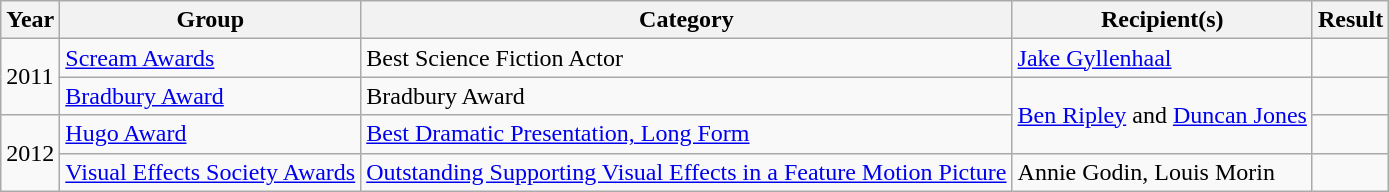<table class="wikitable">
<tr>
<th>Year</th>
<th>Group</th>
<th>Category</th>
<th>Recipient(s)</th>
<th>Result</th>
</tr>
<tr>
<td rowspan="2">2011</td>
<td><a href='#'>Scream Awards</a></td>
<td>Best Science Fiction Actor</td>
<td><a href='#'>Jake Gyllenhaal</a></td>
<td></td>
</tr>
<tr>
<td><a href='#'>Bradbury Award</a></td>
<td>Bradbury Award</td>
<td rowspan="2"><a href='#'>Ben Ripley</a> and <a href='#'>Duncan Jones</a></td>
<td></td>
</tr>
<tr>
<td rowspan="2">2012</td>
<td><a href='#'>Hugo Award</a></td>
<td><a href='#'>Best Dramatic Presentation, Long Form</a></td>
<td></td>
</tr>
<tr>
<td><a href='#'>Visual Effects Society Awards</a></td>
<td><a href='#'>Outstanding Supporting Visual Effects in a Feature Motion Picture</a></td>
<td>Annie Godin, Louis Morin</td>
<td></td>
</tr>
</table>
